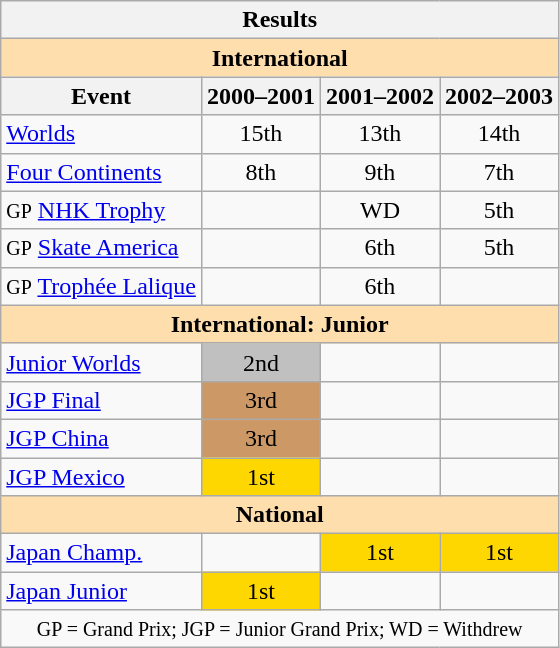<table class="wikitable" style="text-align:center">
<tr>
<th colspan=8 align=center><strong>Results</strong></th>
</tr>
<tr>
<th style="background-color: #ffdead; " colspan=4 align=center><strong>International</strong></th>
</tr>
<tr>
<th>Event</th>
<th>2000–2001</th>
<th>2001–2002</th>
<th>2002–2003</th>
</tr>
<tr>
<td align=left><a href='#'>Worlds</a></td>
<td>15th</td>
<td>13th</td>
<td>14th</td>
</tr>
<tr>
<td align=left><a href='#'>Four Continents</a></td>
<td>8th</td>
<td>9th</td>
<td>7th</td>
</tr>
<tr>
<td align=left><small>GP</small> <a href='#'>NHK Trophy</a></td>
<td></td>
<td>WD</td>
<td>5th</td>
</tr>
<tr>
<td align=left><small>GP</small> <a href='#'>Skate America</a></td>
<td></td>
<td>6th</td>
<td>5th</td>
</tr>
<tr>
<td align=left><small>GP</small> <a href='#'>Trophée Lalique</a></td>
<td></td>
<td>6th</td>
<td></td>
</tr>
<tr>
<th style="background-color: #ffdead; " colspan=4 align=center><strong>International: Junior</strong></th>
</tr>
<tr>
<td align=left><a href='#'>Junior Worlds</a></td>
<td bgcolor=silver>2nd</td>
<td></td>
<td></td>
</tr>
<tr>
<td align=left><a href='#'>JGP Final</a></td>
<td bgcolor=cc9966>3rd</td>
<td></td>
<td></td>
</tr>
<tr>
<td align=left><a href='#'>JGP China</a></td>
<td bgcolor=cc9966>3rd</td>
<td></td>
<td></td>
</tr>
<tr>
<td align=left><a href='#'>JGP Mexico</a></td>
<td bgcolor=gold>1st</td>
<td></td>
<td></td>
</tr>
<tr>
<th style="background-color: #ffdead; " colspan=4 align=center><strong>National</strong></th>
</tr>
<tr>
<td align=left><a href='#'>Japan Champ.</a></td>
<td></td>
<td bgcolor=gold>1st</td>
<td bgcolor=gold>1st</td>
</tr>
<tr>
<td align=left><a href='#'>Japan Junior</a></td>
<td bgcolor=gold>1st</td>
<td></td>
<td></td>
</tr>
<tr>
<td colspan=4 align=center><small> GP = Grand Prix; JGP = Junior Grand Prix; WD = Withdrew </small></td>
</tr>
</table>
